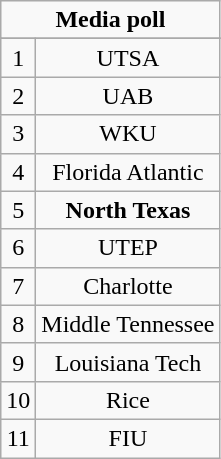<table class="wikitable" style="display: inline-table;">
<tr>
<td align="center" Colspan="3"><strong>Media poll</strong></td>
</tr>
<tr align="center">
</tr>
<tr align="center">
<td>1</td>
<td>UTSA</td>
</tr>
<tr align="center">
<td>2</td>
<td>UAB</td>
</tr>
<tr align="center">
<td>3</td>
<td>WKU</td>
</tr>
<tr align="center">
<td>4</td>
<td>Florida Atlantic</td>
</tr>
<tr align="center">
<td>5</td>
<td><strong>North Texas</strong></td>
</tr>
<tr align="center">
<td>6</td>
<td>UTEP</td>
</tr>
<tr align="center">
<td>7</td>
<td>Charlotte</td>
</tr>
<tr align="center">
<td>8</td>
<td>Middle Tennessee</td>
</tr>
<tr align="center">
<td>9</td>
<td>Louisiana Tech</td>
</tr>
<tr align="center">
<td>10</td>
<td>Rice</td>
</tr>
<tr align="center">
<td>11</td>
<td>FIU</td>
</tr>
</table>
